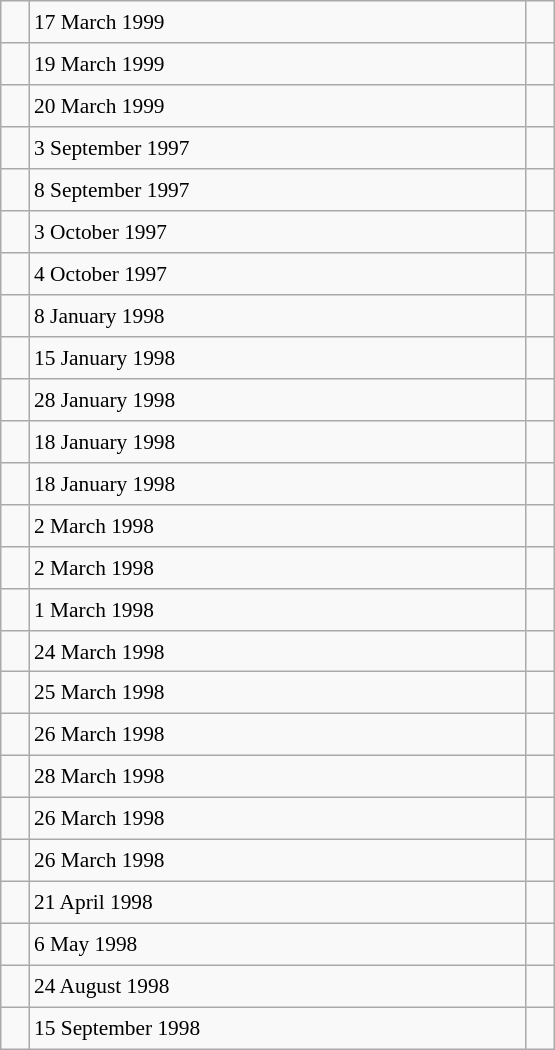<table class="wikitable" style="font-size: 89%; float: left; width: 26em; margin-right: 1em; height: 700px">
<tr>
<td></td>
<td>17 March 1999</td>
<td></td>
</tr>
<tr>
<td></td>
<td>19 March 1999</td>
<td></td>
</tr>
<tr>
<td></td>
<td>20 March 1999</td>
<td></td>
</tr>
<tr>
<td></td>
<td>3 September 1997</td>
<td></td>
</tr>
<tr>
<td></td>
<td>8 September 1997</td>
<td></td>
</tr>
<tr>
<td></td>
<td>3 October 1997</td>
<td></td>
</tr>
<tr>
<td></td>
<td>4 October 1997</td>
<td></td>
</tr>
<tr>
<td></td>
<td>8 January 1998</td>
<td></td>
</tr>
<tr>
<td></td>
<td>15 January 1998</td>
<td></td>
</tr>
<tr>
<td></td>
<td>28 January 1998</td>
<td></td>
</tr>
<tr>
<td></td>
<td>18 January 1998</td>
<td></td>
</tr>
<tr>
<td></td>
<td>18 January 1998</td>
<td></td>
</tr>
<tr>
<td></td>
<td>2 March 1998</td>
<td></td>
</tr>
<tr>
<td></td>
<td>2 March 1998</td>
<td></td>
</tr>
<tr>
<td></td>
<td>1 March 1998</td>
<td></td>
</tr>
<tr>
<td></td>
<td>24 March 1998</td>
<td></td>
</tr>
<tr>
<td></td>
<td>25 March 1998</td>
<td></td>
</tr>
<tr>
<td></td>
<td>26 March 1998</td>
<td></td>
</tr>
<tr>
<td></td>
<td>28 March 1998</td>
<td></td>
</tr>
<tr>
<td></td>
<td>26 March 1998</td>
<td></td>
</tr>
<tr>
<td></td>
<td>26 March 1998</td>
<td></td>
</tr>
<tr>
<td></td>
<td>21 April 1998</td>
<td></td>
</tr>
<tr>
<td></td>
<td>6 May 1998</td>
<td></td>
</tr>
<tr>
<td></td>
<td>24 August 1998</td>
<td></td>
</tr>
<tr>
<td></td>
<td>15 September 1998</td>
<td></td>
</tr>
</table>
